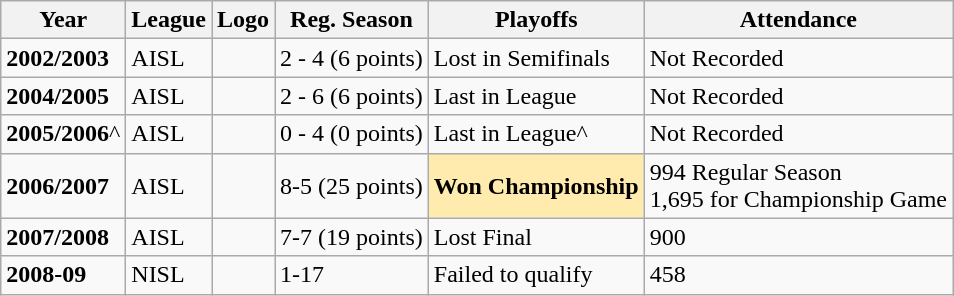<table class="wikitable">
<tr>
<th>Year</th>
<th>League</th>
<th>Logo</th>
<th>Reg. Season</th>
<th>Playoffs</th>
<th>Attendance</th>
</tr>
<tr>
<td><strong>2002/2003</strong></td>
<td>AISL</td>
<td></td>
<td>2 - 4 (6 points)</td>
<td>Lost in Semifinals</td>
<td>Not Recorded</td>
</tr>
<tr>
<td><strong>2004/2005</strong></td>
<td>AISL</td>
<td></td>
<td>2 - 6 (6 points)</td>
<td>Last in League</td>
<td>Not Recorded</td>
</tr>
<tr>
<td><strong>2005/2006</strong>^</td>
<td>AISL</td>
<td></td>
<td>0 - 4 (0 points)</td>
<td>Last in League^</td>
<td>Not Recorded</td>
</tr>
<tr>
<td><strong>2006/2007</strong></td>
<td>AISL</td>
<td></td>
<td>8-5 (25 points)</td>
<td bgcolor="#FFEBAD"><strong>Won Championship</strong></td>
<td>994 Regular Season<br>1,695 for Championship Game</td>
</tr>
<tr>
<td><strong>2007/2008</strong></td>
<td>AISL</td>
<td></td>
<td>7-7 (19 points)</td>
<td>Lost Final</td>
<td>900</td>
</tr>
<tr>
<td><strong>2008-09</strong></td>
<td>NISL</td>
<td></td>
<td>1-17</td>
<td>Failed to qualify</td>
<td>458</td>
</tr>
</table>
